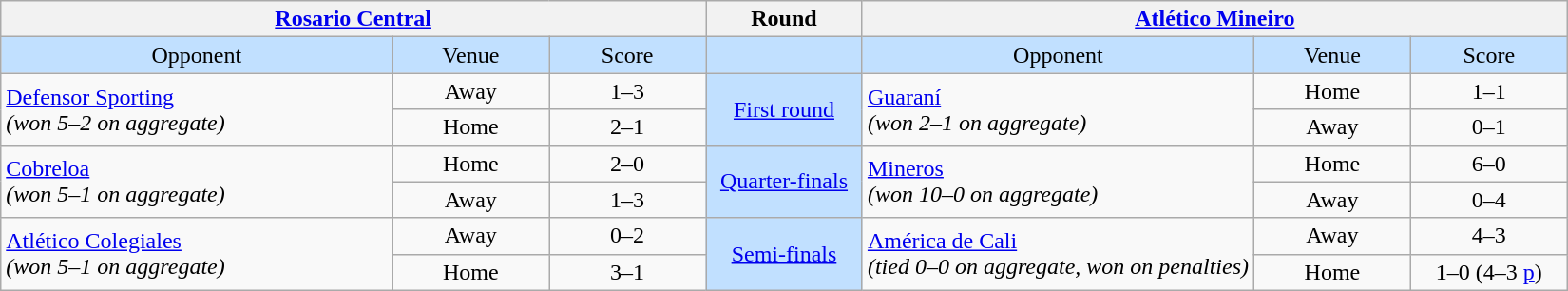<table class="wikitable" style="text-align: center;">
<tr>
<th colspan=3> <a href='#'>Rosario Central</a></th>
<th>Round</th>
<th colspan=3> <a href='#'>Atlético Mineiro</a></th>
</tr>
<tr bgcolor=#c1e0ff>
<td width=25%>Opponent</td>
<td width=10%>Venue</td>
<td width=10%>Score</td>
<td width=10%></td>
<td width=25%>Opponent</td>
<td width=10%>Venue</td>
<td width=10%>Score</td>
</tr>
<tr>
<td rowspan=2 align=left> <a href='#'>Defensor Sporting</a><br><em>(won 5–2 on aggregate)</em></td>
<td>Away</td>
<td>1–3</td>
<td rowspan=2 bgcolor=#c1e0ff><a href='#'>First round</a></td>
<td rowspan=2 align=left> <a href='#'>Guaraní</a><br><em>(won 2–1 on aggregate)</em></td>
<td>Home</td>
<td>1–1</td>
</tr>
<tr>
<td>Home</td>
<td>2–1</td>
<td>Away</td>
<td>0–1</td>
</tr>
<tr>
<td rowspan=2 align=left> <a href='#'>Cobreloa</a><br><em>(won 5–1 on aggregate)</em></td>
<td>Home</td>
<td>2–0</td>
<td rowspan=2 bgcolor=#c1e0ff><a href='#'>Quarter-finals</a></td>
<td rowspan=2 align=left> <a href='#'>Mineros</a><br><em>(won 10–0 on aggregate)</em></td>
<td>Home</td>
<td>6–0</td>
</tr>
<tr>
<td>Away</td>
<td>1–3</td>
<td>Away</td>
<td>0–4</td>
</tr>
<tr>
<td rowspan=2 align=left> <a href='#'>Atlético Colegiales</a><br><em>(won 5–1 on aggregate)</em></td>
<td>Away</td>
<td>0–2</td>
<td rowspan=2 bgcolor=#c1e0ff><a href='#'>Semi-finals</a></td>
<td rowspan=2 align=left> <a href='#'>América de Cali</a><br><em>(tied 0–0 on aggregate, won on penalties)</em></td>
<td>Away</td>
<td>4–3</td>
</tr>
<tr>
<td>Home</td>
<td>3–1</td>
<td>Home</td>
<td>1–0 (4–3 <a href='#'>p</a>)</td>
</tr>
</table>
